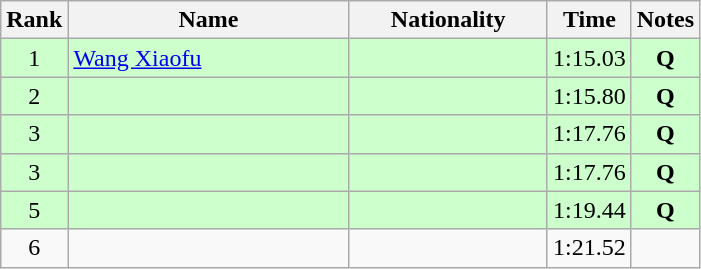<table class="wikitable sortable" style="text-align:center">
<tr>
<th>Rank</th>
<th style="width:180px">Name</th>
<th style="width:125px">Nationality</th>
<th>Time</th>
<th>Notes</th>
</tr>
<tr style="background:#cfc;">
<td>1</td>
<td style="text-align:left;"><a href='#'>Wang Xiaofu</a></td>
<td style="text-align:left;"></td>
<td>1:15.03</td>
<td><strong>Q</strong></td>
</tr>
<tr style="background:#cfc;">
<td>2</td>
<td style="text-align:left;"></td>
<td style="text-align:left;"></td>
<td>1:15.80</td>
<td><strong>Q</strong></td>
</tr>
<tr style="background:#cfc;">
<td>3</td>
<td style="text-align:left;"></td>
<td style="text-align:left;"></td>
<td>1:17.76</td>
<td><strong>Q</strong></td>
</tr>
<tr style="background:#cfc;">
<td>3</td>
<td style="text-align:left;"></td>
<td style="text-align:left;"></td>
<td>1:17.76</td>
<td><strong>Q</strong></td>
</tr>
<tr style="background:#cfc;">
<td>5</td>
<td style="text-align:left;"></td>
<td style="text-align:left;"></td>
<td>1:19.44</td>
<td><strong>Q</strong></td>
</tr>
<tr>
<td>6</td>
<td style="text-align:left;"></td>
<td style="text-align:left;"></td>
<td>1:21.52</td>
<td></td>
</tr>
</table>
